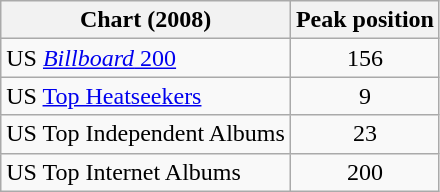<table class="wikitable">
<tr>
<th>Chart (2008)</th>
<th>Peak position</th>
</tr>
<tr>
<td>US <a href='#'><em>Billboard</em> 200</a></td>
<td align="center">156</td>
</tr>
<tr>
<td>US <a href='#'>Top Heatseekers</a></td>
<td align="center">9</td>
</tr>
<tr>
<td>US Top Independent Albums</td>
<td align="center">23</td>
</tr>
<tr>
<td>US Top Internet Albums</td>
<td align="center">200</td>
</tr>
</table>
